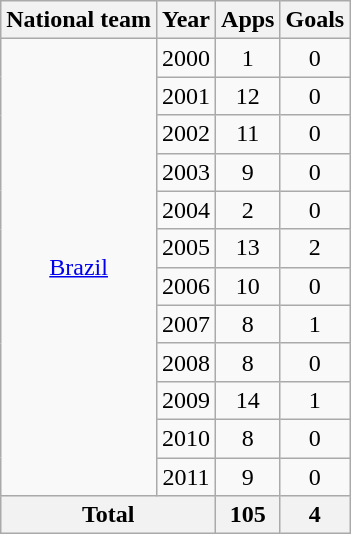<table class="wikitable" style="text-align:center">
<tr>
<th>National team</th>
<th>Year</th>
<th>Apps</th>
<th>Goals</th>
</tr>
<tr>
<td rowspan="12"><a href='#'>Brazil</a></td>
<td>2000</td>
<td>1</td>
<td>0</td>
</tr>
<tr>
<td>2001</td>
<td>12</td>
<td>0</td>
</tr>
<tr>
<td>2002</td>
<td>11</td>
<td>0</td>
</tr>
<tr>
<td>2003</td>
<td>9</td>
<td>0</td>
</tr>
<tr>
<td>2004</td>
<td>2</td>
<td>0</td>
</tr>
<tr>
<td>2005</td>
<td>13</td>
<td>2</td>
</tr>
<tr>
<td>2006</td>
<td>10</td>
<td>0</td>
</tr>
<tr>
<td>2007</td>
<td>8</td>
<td>1</td>
</tr>
<tr>
<td>2008</td>
<td>8</td>
<td>0</td>
</tr>
<tr>
<td>2009</td>
<td>14</td>
<td>1</td>
</tr>
<tr>
<td>2010</td>
<td>8</td>
<td>0</td>
</tr>
<tr>
<td>2011</td>
<td>9</td>
<td>0</td>
</tr>
<tr>
<th colspan="2">Total</th>
<th>105</th>
<th>4</th>
</tr>
</table>
